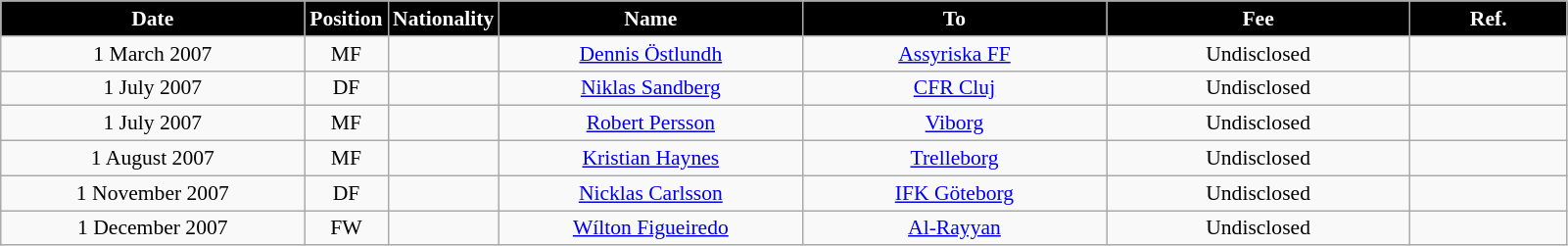<table class="wikitable"  style="text-align:center; font-size:90%; ">
<tr>
<th style="background:#000000; color:white; width:200px;">Date</th>
<th style="background:#000000; color:white; width:50px;">Position</th>
<th style="background:#000000; color:white; width:50px;">Nationality</th>
<th style="background:#000000; color:white; width:200px;">Name</th>
<th style="background:#000000; color:white; width:200px;">To</th>
<th style="background:#000000; color:white; width:200px;">Fee</th>
<th style="background:#000000; color:white; width:100px;">Ref.</th>
</tr>
<tr>
<td>1 March 2007</td>
<td>MF</td>
<td></td>
<td><a href='#'>Dennis Östlundh</a></td>
<td><a href='#'>Assyriska FF</a></td>
<td>Undisclosed</td>
<td></td>
</tr>
<tr>
<td>1 July 2007</td>
<td>DF</td>
<td></td>
<td><a href='#'>Niklas Sandberg</a></td>
<td><a href='#'>CFR Cluj</a></td>
<td>Undisclosed</td>
<td></td>
</tr>
<tr>
<td>1 July 2007</td>
<td>MF</td>
<td></td>
<td><a href='#'>Robert Persson</a></td>
<td><a href='#'>Viborg</a></td>
<td>Undisclosed</td>
<td></td>
</tr>
<tr>
<td>1 August 2007</td>
<td>MF</td>
<td></td>
<td><a href='#'>Kristian Haynes</a></td>
<td><a href='#'>Trelleborg</a></td>
<td>Undisclosed</td>
<td></td>
</tr>
<tr>
<td>1 November 2007</td>
<td>DF</td>
<td></td>
<td><a href='#'>Nicklas Carlsson</a></td>
<td><a href='#'>IFK Göteborg</a></td>
<td>Undisclosed</td>
<td></td>
</tr>
<tr>
<td>1 December 2007</td>
<td>FW</td>
<td></td>
<td><a href='#'>Wílton Figueiredo</a></td>
<td><a href='#'>Al-Rayyan</a></td>
<td>Undisclosed</td>
<td></td>
</tr>
</table>
